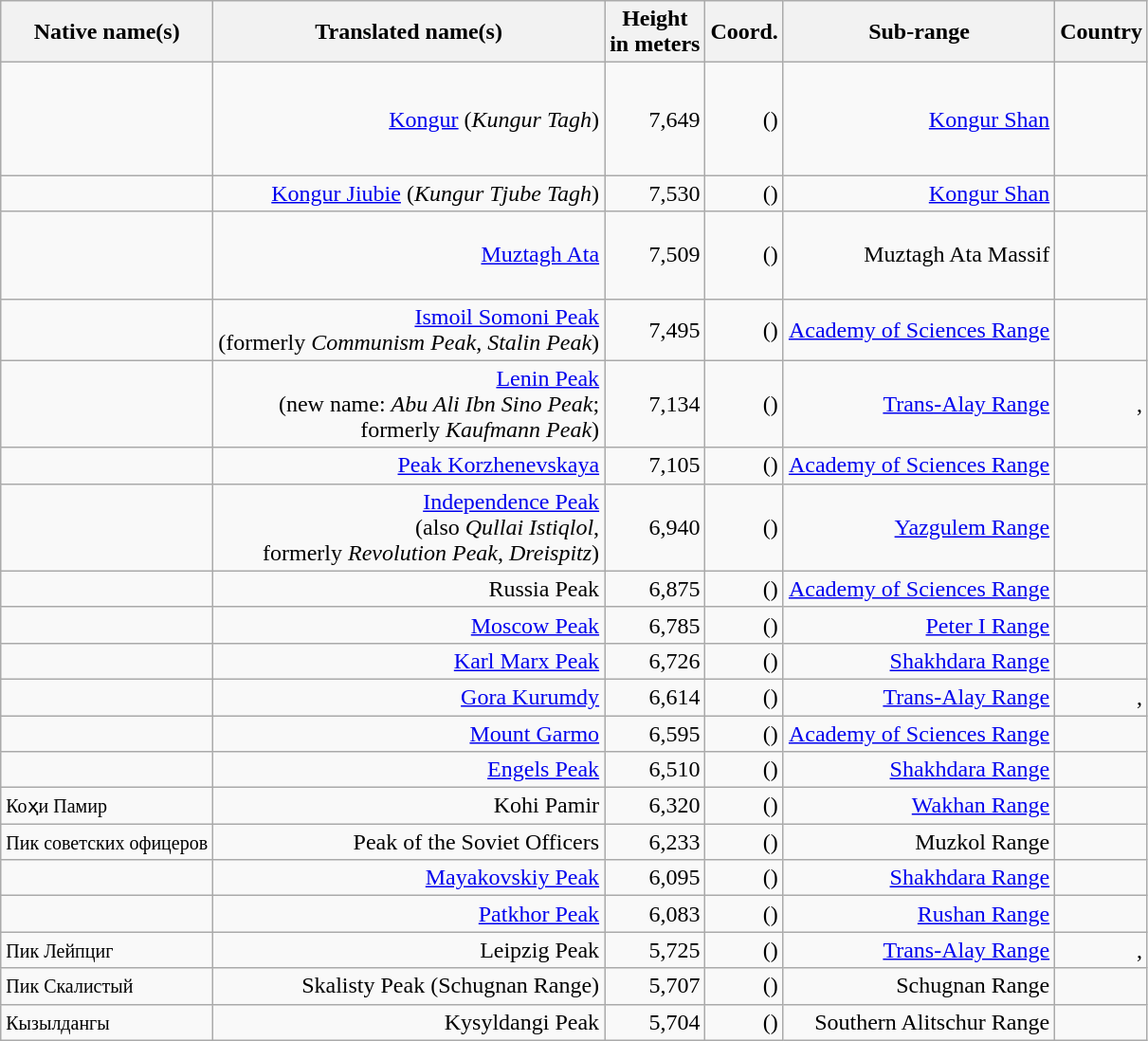<table class="wikitable sortable" style="text-align:right">
<tr>
<th>Native name(s)</th>
<th>Translated name(s)</th>
<th>Height<br> in meters</th>
<th>Coord.</th>
<th>Sub-range</th>
<th>Country</th>
</tr>
<tr>
<td style="text-align:left"><small><br><br><br><br></small></td>
<td><a href='#'>Kongur</a> (<em>Kungur Tagh</em>)</td>
<td>7,649</td>
<td>()</td>
<td><a href='#'>Kongur Shan</a></td>
<td></td>
</tr>
<tr>
<td style="text-align:left"><small><br></small></td>
<td><a href='#'>Kongur Jiubie</a> (<em>Kungur Tjube Tagh</em>)</td>
<td>7,530</td>
<td>()</td>
<td><a href='#'>Kongur Shan</a></td>
<td></td>
</tr>
<tr>
<td style="text-align:left"><small><br><br><br></small></td>
<td><a href='#'>Muztagh Ata</a></td>
<td>7,509</td>
<td>()</td>
<td>Muztagh Ata Massif</td>
<td></td>
</tr>
<tr>
<td style="text-align:left"><small><br></small></td>
<td><a href='#'>Ismoil Somoni Peak</a><br> (formerly <em>Communism Peak</em>, <em>Stalin Peak</em>)</td>
<td>7,495</td>
<td>()</td>
<td><a href='#'>Academy of Sciences Range</a></td>
<td></td>
</tr>
<tr>
<td style="text-align:left"><small><br><br></small></td>
<td><a href='#'>Lenin Peak</a><br> (new name: <em>Abu Ali Ibn Sino Peak</em>;<br> formerly <em>Kaufmann Peak</em>)</td>
<td>7,134</td>
<td>()</td>
<td><a href='#'>Trans-Alay Range</a></td>
<td>,<br> </td>
</tr>
<tr>
<td style="text-align:left"><small><br></small></td>
<td><a href='#'>Peak Korzhenevskaya</a></td>
<td>7,105</td>
<td>()</td>
<td><a href='#'>Academy of Sciences Range</a></td>
<td></td>
</tr>
<tr>
<td style="text-align:left"><small><br></small></td>
<td><a href='#'>Independence Peak</a><br> (also <em>Qullai Istiqlol</em>,<br> formerly <em>Revolution Peak</em>, <em>Dreispitz</em>)</td>
<td>6,940</td>
<td>()</td>
<td><a href='#'>Yazgulem Range</a></td>
<td></td>
</tr>
<tr>
<td style="text-align:left"><small><br></small></td>
<td>Russia Peak</td>
<td>6,875</td>
<td>()</td>
<td><a href='#'>Academy of Sciences Range</a></td>
<td></td>
</tr>
<tr>
<td style="text-align:left"><small><br></small></td>
<td><a href='#'>Moscow Peak</a></td>
<td>6,785</td>
<td>()</td>
<td><a href='#'>Peter I Range</a></td>
<td></td>
</tr>
<tr>
<td style="text-align:left"><small><br></small></td>
<td><a href='#'>Karl Marx Peak</a></td>
<td>6,726</td>
<td>()</td>
<td><a href='#'>Shakhdara Range</a></td>
<td></td>
</tr>
<tr>
<td style="text-align:left"><small><br></small></td>
<td><a href='#'>Gora Kurumdy</a></td>
<td>6,614</td>
<td>()</td>
<td><a href='#'>Trans-Alay Range</a></td>
<td>,<br> </td>
</tr>
<tr>
<td style="text-align:left"><small><br></small></td>
<td><a href='#'>Mount Garmo</a></td>
<td>6,595</td>
<td>()</td>
<td><a href='#'>Academy of Sciences Range</a></td>
<td></td>
</tr>
<tr>
<td style="text-align:left"><small><br></small></td>
<td><a href='#'>Engels Peak</a></td>
<td>6,510</td>
<td>()</td>
<td><a href='#'>Shakhdara Range</a></td>
<td></td>
</tr>
<tr>
<td style="text-align:left"><small>Коҳи Памир</small></td>
<td>Kohi Pamir</td>
<td>6,320</td>
<td>()</td>
<td><a href='#'>Wakhan Range</a></td>
<td></td>
</tr>
<tr>
<td style="text-align:left"><small>Пик советских офицеров</small></td>
<td>Peak of the Soviet Officers</td>
<td>6,233</td>
<td>()</td>
<td>Muzkol Range</td>
<td></td>
</tr>
<tr>
<td style="text-align:left"><small><br></small></td>
<td><a href='#'>Mayakovskiy Peak</a></td>
<td>6,095</td>
<td>()</td>
<td><a href='#'>Shakhdara Range</a></td>
<td></td>
</tr>
<tr>
<td style="text-align:left"><small><br></small></td>
<td><a href='#'>Patkhor Peak</a></td>
<td>6,083</td>
<td>()</td>
<td><a href='#'>Rushan Range</a></td>
<td></td>
</tr>
<tr>
<td style="text-align:left"><small>Пик Лейпциг</small></td>
<td>Leipzig Peak</td>
<td>5,725</td>
<td>()</td>
<td><a href='#'>Trans-Alay Range</a></td>
<td>,<br> </td>
</tr>
<tr>
<td style="text-align:left"><small>Пик Скалистый</small></td>
<td>Skalisty Peak (Schugnan Range)</td>
<td>5,707</td>
<td>()</td>
<td>Schugnan Range</td>
<td></td>
</tr>
<tr>
<td style="text-align:left"><small>Кызылдангы</small></td>
<td>Kysyldangi Peak</td>
<td>5,704</td>
<td>()</td>
<td>Southern Alitschur Range</td>
<td></td>
</tr>
</table>
